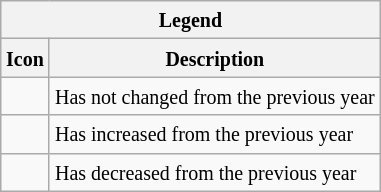<table class="wikitable" style="float:right; margin-left:0.8em;">
<tr>
<th colspan="2"><small>Legend</small></th>
</tr>
<tr>
<th><small> Icon</small></th>
<th><small> Description</small></th>
</tr>
<tr>
<td></td>
<td><small>Has not changed from the previous year</small></td>
</tr>
<tr>
<td></td>
<td><small>Has increased from the previous year</small></td>
</tr>
<tr>
<td></td>
<td><small>Has decreased from the previous year</small></td>
</tr>
</table>
